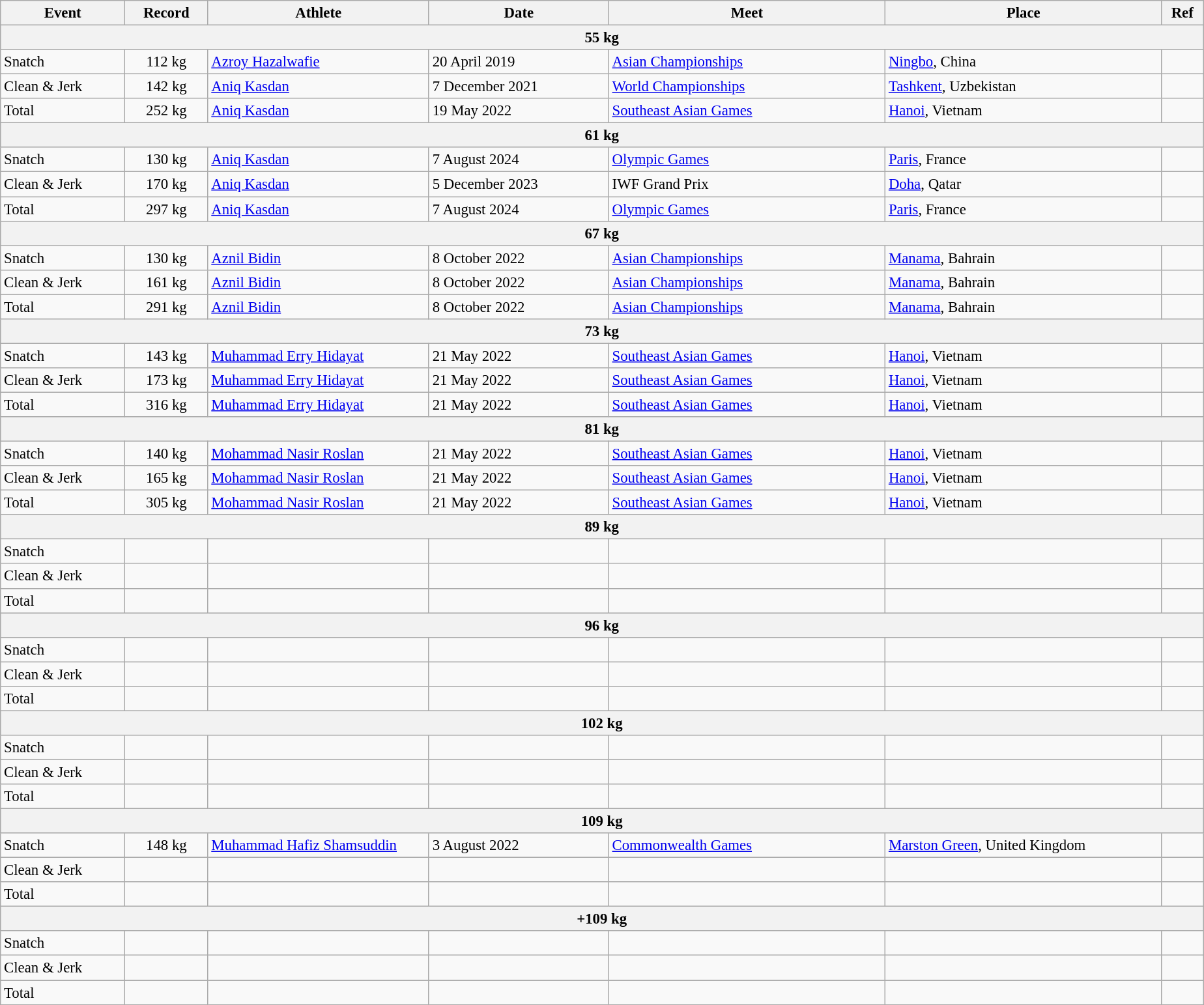<table class="wikitable" style="font-size:95%;">
<tr>
<th width=9%>Event</th>
<th width=6%>Record</th>
<th width=16%>Athlete</th>
<th width=13%>Date</th>
<th width=20%>Meet</th>
<th width=20%>Place</th>
<th width=3%>Ref</th>
</tr>
<tr bgcolor="#DDDDDD">
<th colspan="7">55 kg</th>
</tr>
<tr>
<td>Snatch</td>
<td align="center">112 kg</td>
<td><a href='#'>Azroy Hazalwafie</a></td>
<td>20 April 2019</td>
<td><a href='#'>Asian Championships</a></td>
<td><a href='#'>Ningbo</a>, China</td>
<td></td>
</tr>
<tr>
<td>Clean & Jerk</td>
<td align="center">142 kg</td>
<td><a href='#'>Aniq Kasdan</a></td>
<td>7 December 2021</td>
<td><a href='#'>World Championships</a></td>
<td><a href='#'>Tashkent</a>, Uzbekistan</td>
<td></td>
</tr>
<tr>
<td>Total</td>
<td align="center">252 kg</td>
<td><a href='#'>Aniq Kasdan</a></td>
<td>19 May 2022</td>
<td><a href='#'>Southeast Asian Games</a></td>
<td><a href='#'>Hanoi</a>, Vietnam</td>
<td></td>
</tr>
<tr bgcolor="#DDDDDD">
<th colspan="7">61 kg</th>
</tr>
<tr>
<td>Snatch</td>
<td align="center">130 kg</td>
<td><a href='#'>Aniq Kasdan</a></td>
<td>7 August 2024</td>
<td><a href='#'>Olympic Games</a></td>
<td><a href='#'>Paris</a>, France</td>
<td></td>
</tr>
<tr>
<td>Clean & Jerk</td>
<td align="center">170 kg</td>
<td><a href='#'>Aniq Kasdan</a></td>
<td>5 December 2023</td>
<td>IWF Grand Prix</td>
<td><a href='#'>Doha</a>, Qatar</td>
<td></td>
</tr>
<tr>
<td>Total</td>
<td align="center">297 kg</td>
<td><a href='#'>Aniq Kasdan</a></td>
<td>7 August 2024</td>
<td><a href='#'>Olympic Games</a></td>
<td><a href='#'>Paris</a>, France</td>
<td></td>
</tr>
<tr bgcolor="#DDDDDD">
<th colspan="7">67 kg</th>
</tr>
<tr>
<td>Snatch</td>
<td align="center">130 kg</td>
<td><a href='#'>Aznil Bidin</a></td>
<td>8 October 2022</td>
<td><a href='#'>Asian Championships</a></td>
<td><a href='#'>Manama</a>, Bahrain</td>
<td></td>
</tr>
<tr>
<td>Clean & Jerk</td>
<td align="center">161 kg</td>
<td><a href='#'>Aznil Bidin</a></td>
<td>8 October 2022</td>
<td><a href='#'>Asian Championships</a></td>
<td><a href='#'>Manama</a>, Bahrain</td>
<td></td>
</tr>
<tr>
<td>Total</td>
<td align="center">291 kg</td>
<td><a href='#'>Aznil Bidin</a></td>
<td>8 October 2022</td>
<td><a href='#'>Asian Championships</a></td>
<td><a href='#'>Manama</a>, Bahrain</td>
<td></td>
</tr>
<tr bgcolor="#DDDDDD">
<th colspan="7">73 kg</th>
</tr>
<tr>
<td>Snatch</td>
<td align="center">143 kg</td>
<td><a href='#'>Muhammad Erry Hidayat</a></td>
<td>21 May 2022</td>
<td><a href='#'>Southeast Asian Games</a></td>
<td><a href='#'>Hanoi</a>, Vietnam</td>
<td></td>
</tr>
<tr>
<td>Clean & Jerk</td>
<td align="center">173 kg</td>
<td><a href='#'>Muhammad Erry Hidayat</a></td>
<td>21 May 2022</td>
<td><a href='#'>Southeast Asian Games</a></td>
<td><a href='#'>Hanoi</a>, Vietnam</td>
<td></td>
</tr>
<tr>
<td>Total</td>
<td align="center">316 kg</td>
<td><a href='#'>Muhammad Erry Hidayat</a></td>
<td>21 May 2022</td>
<td><a href='#'>Southeast Asian Games</a></td>
<td><a href='#'>Hanoi</a>, Vietnam</td>
<td></td>
</tr>
<tr bgcolor="#DDDDDD">
<th colspan="7">81 kg</th>
</tr>
<tr>
<td>Snatch</td>
<td align="center">140 kg</td>
<td><a href='#'>Mohammad Nasir Roslan</a></td>
<td>21 May 2022</td>
<td><a href='#'>Southeast Asian Games</a></td>
<td><a href='#'>Hanoi</a>, Vietnam</td>
<td></td>
</tr>
<tr>
<td>Clean & Jerk</td>
<td align="center">165 kg</td>
<td><a href='#'>Mohammad Nasir Roslan</a></td>
<td>21 May 2022</td>
<td><a href='#'>Southeast Asian Games</a></td>
<td><a href='#'>Hanoi</a>, Vietnam</td>
<td></td>
</tr>
<tr>
<td>Total</td>
<td align="center">305 kg</td>
<td><a href='#'>Mohammad Nasir Roslan</a></td>
<td>21 May 2022</td>
<td><a href='#'>Southeast Asian Games</a></td>
<td><a href='#'>Hanoi</a>, Vietnam</td>
<td></td>
</tr>
<tr bgcolor="#DDDDDD">
<th colspan="7">89 kg</th>
</tr>
<tr>
<td>Snatch</td>
<td align="center"></td>
<td></td>
<td></td>
<td></td>
<td></td>
<td></td>
</tr>
<tr>
<td>Clean & Jerk</td>
<td align="center"></td>
<td></td>
<td></td>
<td></td>
<td></td>
<td></td>
</tr>
<tr>
<td>Total</td>
<td align="center"></td>
<td></td>
<td></td>
<td></td>
<td></td>
<td></td>
</tr>
<tr bgcolor="#DDDDDD">
<th colspan="7">96 kg</th>
</tr>
<tr>
<td>Snatch</td>
<td align="center"></td>
<td></td>
<td></td>
<td></td>
<td></td>
<td></td>
</tr>
<tr>
<td>Clean & Jerk</td>
<td align="center"></td>
<td></td>
<td></td>
<td></td>
<td></td>
<td></td>
</tr>
<tr>
<td>Total</td>
<td align="center"></td>
<td></td>
<td></td>
<td></td>
<td></td>
<td></td>
</tr>
<tr bgcolor="#DDDDDD">
<th colspan="7">102 kg</th>
</tr>
<tr>
<td>Snatch</td>
<td align="center"></td>
<td></td>
<td></td>
<td></td>
<td></td>
<td></td>
</tr>
<tr>
<td>Clean & Jerk</td>
<td align="center"></td>
<td></td>
<td></td>
<td></td>
<td></td>
<td></td>
</tr>
<tr>
<td>Total</td>
<td align="center"></td>
<td></td>
<td></td>
<td></td>
<td></td>
<td></td>
</tr>
<tr bgcolor="#DDDDDD">
<th colspan="7">109 kg</th>
</tr>
<tr>
<td>Snatch</td>
<td align="center">148 kg</td>
<td><a href='#'>Muhammad Hafiz Shamsuddin</a></td>
<td>3 August 2022</td>
<td><a href='#'>Commonwealth Games</a></td>
<td><a href='#'>Marston Green</a>, United Kingdom</td>
<td></td>
</tr>
<tr>
<td>Clean & Jerk</td>
<td align="center"></td>
<td></td>
<td></td>
<td></td>
<td></td>
<td></td>
</tr>
<tr>
<td>Total</td>
<td align="center"></td>
<td></td>
<td></td>
<td></td>
<td></td>
<td></td>
</tr>
<tr bgcolor="#DDDDDD">
<th colspan="7">+109 kg</th>
</tr>
<tr>
<td>Snatch</td>
<td align="center"></td>
<td></td>
<td></td>
<td></td>
<td></td>
<td></td>
</tr>
<tr>
<td>Clean & Jerk</td>
<td align="center"></td>
<td></td>
<td></td>
<td></td>
<td></td>
<td></td>
</tr>
<tr>
<td>Total</td>
<td align="center"></td>
<td></td>
<td></td>
<td></td>
<td></td>
<td></td>
</tr>
</table>
